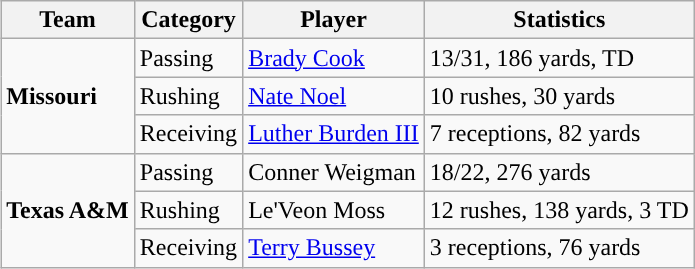<table class="wikitable" style="float: right;">
<tr>
<th>Team</th>
<th>Category</th>
<th>Player</th>
<th>Statistics</th>
</tr>
<tr>
<td rowspan=3><strong>Missouri</strong></td>
<td>Passing</td>
<td><a href='#'>Brady Cook</a></td>
<td>13/31, 186 yards, TD</td>
</tr>
<tr>
<td>Rushing</td>
<td><a href='#'>Nate Noel</a></td>
<td>10 rushes, 30 yards</td>
</tr>
<tr>
<td>Receiving</td>
<td><a href='#'>Luther Burden III</a></td>
<td>7 receptions, 82 yards</td>
</tr>
<tr>
<td rowspan=3><strong>Texas A&M</strong></td>
<td>Passing</td>
<td>Conner Weigman</td>
<td>18/22, 276 yards</td>
</tr>
<tr>
<td>Rushing</td>
<td>Le'Veon Moss</td>
<td>12 rushes, 138 yards, 3 TD</td>
</tr>
<tr>
<td>Receiving</td>
<td><a href='#'>Terry Bussey</a></td>
<td>3 receptions, 76 yards</td>
</tr>
</table>
